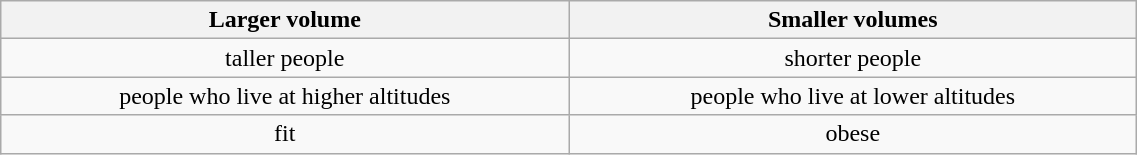<table class="wikitable" style="text-align:center; width:60%;">
<tr>
<th scope="col" width="300">Larger volume</th>
<th scope="col" width="300">Smaller volumes</th>
</tr>
<tr>
<td>taller people</td>
<td>shorter people</td>
</tr>
<tr>
<td>people who live at higher altitudes</td>
<td>people who live at lower altitudes</td>
</tr>
<tr>
<td>fit</td>
<td>obese</td>
</tr>
</table>
